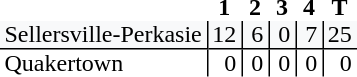<table style="border-collapse: collapse;">
<tr>
<th style="text-align: left;"></th>
<th style="text-align: center; padding: 0px 3px 0px 3px; width:12px;">1</th>
<th style="text-align: center; padding: 0px 3px 0px 3px; width:12px;">2</th>
<th style="text-align: center; padding: 0px 3px 0px 3px; width:12px;">3</th>
<th style="text-align: center; padding: 0px 3px 0px 3px; width:12px;">4</th>
<th style="text-align: center; padding: 0px 3px 0px 3px; width:12px;">T</th>
</tr>
<tr>
<td style="background: #f8f9fa; text-align: left; border-bottom: 1px solid black; padding: 0px 3px 0px 3px;">Sellersville-Perkasie</td>
<td style="background: #f8f9fa; border-left: 1px solid black; border-bottom: 1px solid black; text-align: right; padding: 0px 3px 0px 3px;">12</td>
<td style="background: #f8f9fa; border-left: 1px solid black; border-bottom: 1px solid black; text-align: right; padding: 0px 3px 0px 3px;">6</td>
<td style="background: #f8f9fa; border-left: 1px solid black; border-bottom: 1px solid black; text-align: right; padding: 0px 3px 0px 3px;">0</td>
<td style="background: #f8f9fa; border-left: 1px solid black; border-bottom: 1px solid black; text-align: right; padding: 0px 3px 0px 3px;">7</td>
<td style="background: #f8f9fa; border-left: 1px solid black; border-bottom: 1px solid black; text-align: right; padding: 0px 3px 0px 3px;">25</td>
</tr>
<tr>
<td style="text-align: left; padding: 0px 3px 0px 3px;">Quakertown</td>
<td style="border-left: 1px solid black; text-align: right; padding: 0px 3px 0px 3px;">0</td>
<td style="border-left: 1px solid black; text-align: right; padding: 0px 3px 0px 3px;">0</td>
<td style="border-left: 1px solid black; text-align: right; padding: 0px 3px 0px 3px;">0</td>
<td style="border-left: 1px solid black; text-align: right; padding: 0px 3px 0px 3px;">0</td>
<td style="border-left: 1px solid black; text-align: right; padding: 0px 3px 0px 3px;">0</td>
</tr>
</table>
